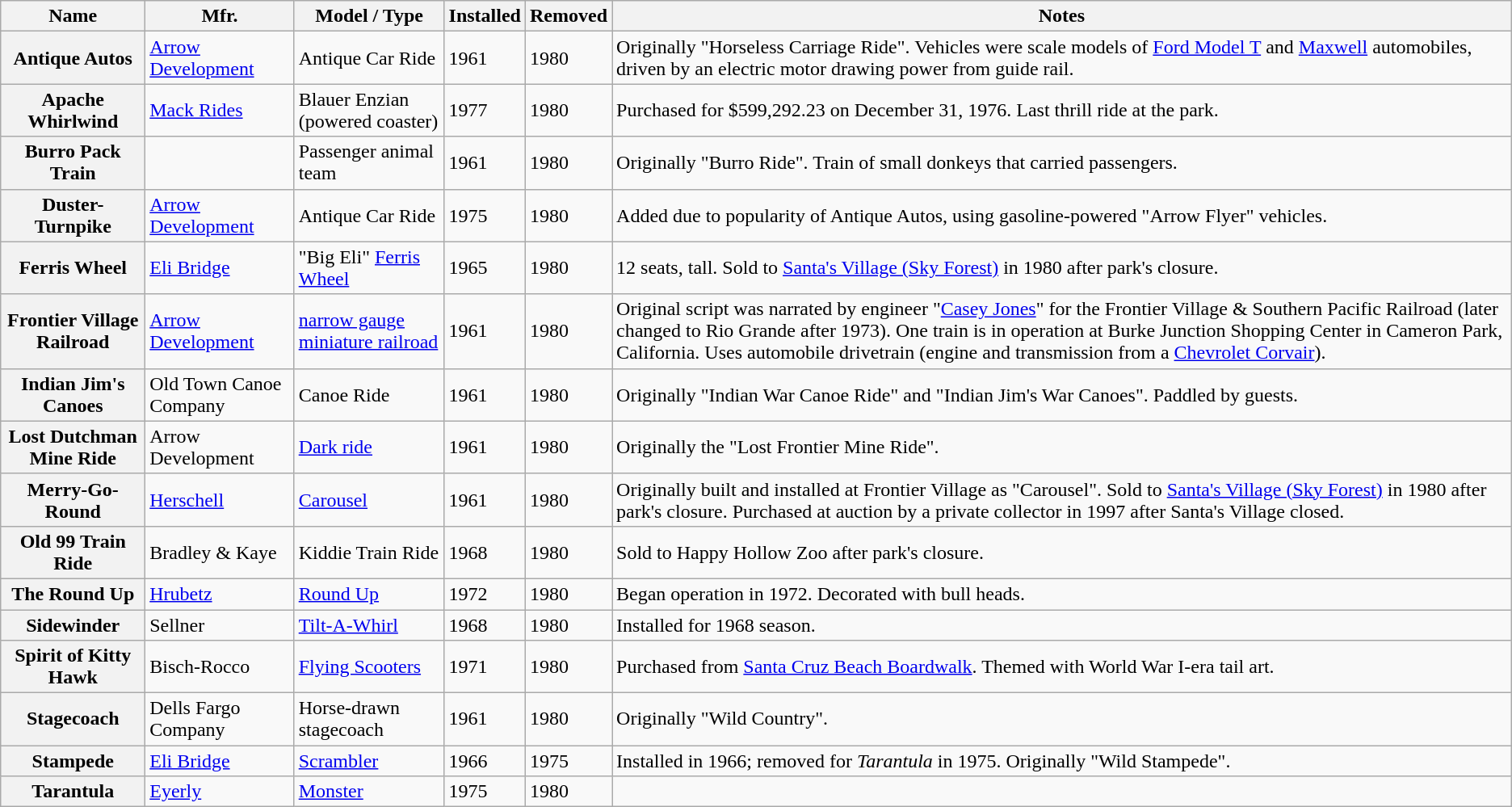<table class="wikitable sortable" style="font-size:100%;text-align:left;">
<tr>
<th>Name</th>
<th>Mfr.</th>
<th>Model / Type</th>
<th>Installed</th>
<th>Removed</th>
<th class=unsortable!>Notes</th>
</tr>
<tr>
<th>Antique Autos</th>
<td><a href='#'>Arrow Development</a></td>
<td>Antique Car Ride</td>
<td>1961</td>
<td>1980</td>
<td>Originally "Horseless Carriage Ride". Vehicles were scale models of <a href='#'>Ford Model T</a> and <a href='#'>Maxwell</a> automobiles, driven by an electric motor drawing power from guide rail.</td>
</tr>
<tr>
<th>Apache Whirlwind</th>
<td><a href='#'>Mack Rides</a></td>
<td>Blauer Enzian (powered coaster)</td>
<td>1977</td>
<td>1980</td>
<td>Purchased for $599,292.23 on December 31, 1976. Last thrill ride at the park.</td>
</tr>
<tr>
<th>Burro Pack Train</th>
<td></td>
<td>Passenger animal team</td>
<td>1961</td>
<td>1980</td>
<td>Originally "Burro Ride". Train of small donkeys that carried passengers.</td>
</tr>
<tr>
<th>Duster-Turnpike</th>
<td><a href='#'>Arrow Development</a></td>
<td>Antique Car Ride</td>
<td>1975</td>
<td>1980</td>
<td>Added due to popularity of Antique Autos, using gasoline-powered "Arrow Flyer" vehicles.</td>
</tr>
<tr>
<th>Ferris Wheel</th>
<td><a href='#'>Eli Bridge</a></td>
<td>"Big Eli" <a href='#'>Ferris Wheel</a></td>
<td>1965</td>
<td>1980</td>
<td>12 seats,  tall. Sold to <a href='#'>Santa's Village (Sky Forest)</a> in 1980 after park's closure.</td>
</tr>
<tr>
<th>Frontier Village Railroad</th>
<td><a href='#'>Arrow Development</a></td>
<td> <a href='#'>narrow gauge</a> <a href='#'>miniature railroad</a></td>
<td>1961</td>
<td>1980</td>
<td>Original script was narrated by engineer "<a href='#'>Casey Jones</a>" for the Frontier Village & Southern Pacific Railroad (later changed to Rio Grande after 1973). One train is in operation at Burke Junction Shopping Center in Cameron Park, California. Uses automobile drivetrain (engine and transmission from a <a href='#'>Chevrolet Corvair</a>).</td>
</tr>
<tr>
<th>Indian Jim's Canoes</th>
<td>Old Town Canoe Company</td>
<td>Canoe Ride</td>
<td>1961</td>
<td>1980</td>
<td>Originally "Indian War Canoe Ride" and "Indian Jim's War Canoes". Paddled by guests.</td>
</tr>
<tr>
<th>Lost Dutchman Mine Ride</th>
<td>Arrow Development</td>
<td><a href='#'>Dark ride</a></td>
<td>1961</td>
<td>1980</td>
<td>Originally the "Lost Frontier Mine Ride".</td>
</tr>
<tr>
<th>Merry-Go-Round</th>
<td><a href='#'>Herschell</a></td>
<td><a href='#'>Carousel</a></td>
<td>1961</td>
<td>1980</td>
<td>Originally built  and installed at Frontier Village as "Carousel". Sold to <a href='#'>Santa's Village (Sky Forest)</a> in 1980 after park's closure. Purchased at auction by a private collector in 1997 after Santa's Village closed.</td>
</tr>
<tr>
<th>Old 99 Train Ride</th>
<td>Bradley & Kaye</td>
<td>Kiddie Train Ride</td>
<td>1968</td>
<td>1980</td>
<td> Sold to Happy Hollow Zoo after park's closure.</td>
</tr>
<tr>
<th data-sort-value="Round Up, The">The Round Up</th>
<td><a href='#'>Hrubetz</a></td>
<td><a href='#'>Round Up</a></td>
<td>1972</td>
<td>1980</td>
<td>Began operation in 1972. Decorated with bull heads.</td>
</tr>
<tr>
<th>Sidewinder</th>
<td>Sellner</td>
<td><a href='#'>Tilt-A-Whirl</a></td>
<td>1968</td>
<td>1980</td>
<td>Installed for 1968 season. </td>
</tr>
<tr>
<th>Spirit of Kitty Hawk</th>
<td>Bisch-Rocco</td>
<td><a href='#'>Flying Scooters</a></td>
<td>1971</td>
<td>1980</td>
<td>Purchased from <a href='#'>Santa Cruz Beach Boardwalk</a>. Themed with World War I-era tail art.</td>
</tr>
<tr>
<th>Stagecoach</th>
<td>Dells Fargo Company</td>
<td>Horse-drawn stagecoach</td>
<td>1961</td>
<td>1980</td>
<td>Originally "Wild Country".</td>
</tr>
<tr>
<th>Stampede</th>
<td><a href='#'>Eli Bridge</a></td>
<td><a href='#'>Scrambler</a></td>
<td>1966</td>
<td>1975</td>
<td>Installed in 1966; removed for <em>Tarantula</em> in 1975. Originally "Wild Stampede".</td>
</tr>
<tr>
<th>Tarantula</th>
<td><a href='#'>Eyerly</a></td>
<td><a href='#'>Monster</a></td>
<td>1975</td>
<td>1980</td>
<td></td>
</tr>
</table>
